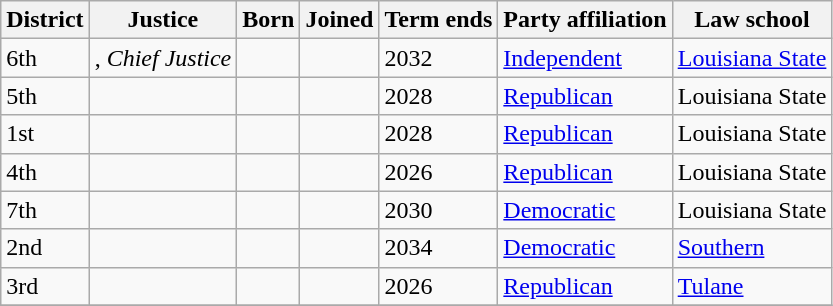<table class="wikitable sortable">
<tr>
<th>District</th>
<th>Justice</th>
<th>Born</th>
<th>Joined</th>
<th>Term ends</th>
<th>Party affiliation</th>
<th>Law school</th>
</tr>
<tr>
<td>6th</td>
<td>, <em>Chief Justice</em></td>
<td></td>
<td></td>
<td>2032</td>
<td><a href='#'>Independent</a></td>
<td><a href='#'>Louisiana State</a></td>
</tr>
<tr>
<td>5th</td>
<td></td>
<td></td>
<td></td>
<td>2028</td>
<td><a href='#'>Republican</a></td>
<td>Louisiana State</td>
</tr>
<tr>
<td>1st</td>
<td></td>
<td></td>
<td></td>
<td>2028</td>
<td><a href='#'>Republican</a></td>
<td>Louisiana State</td>
</tr>
<tr>
<td>4th</td>
<td></td>
<td></td>
<td></td>
<td>2026</td>
<td><a href='#'>Republican</a></td>
<td>Louisiana State</td>
</tr>
<tr>
<td>7th</td>
<td></td>
<td></td>
<td></td>
<td>2030</td>
<td><a href='#'>Democratic</a></td>
<td>Louisiana State</td>
</tr>
<tr>
<td>2nd</td>
<td></td>
<td></td>
<td></td>
<td>2034</td>
<td><a href='#'>Democratic</a></td>
<td><a href='#'>Southern</a></td>
</tr>
<tr>
<td>3rd</td>
<td></td>
<td></td>
<td></td>
<td>2026</td>
<td><a href='#'>Republican</a></td>
<td><a href='#'>Tulane</a></td>
</tr>
<tr>
</tr>
</table>
